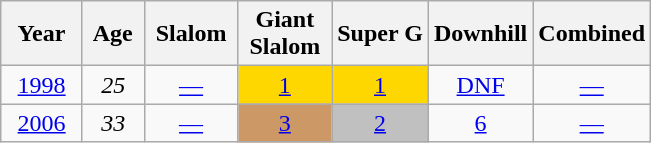<table class=wikitable style="text-align:center">
<tr>
<th>  Year  </th>
<th> Age </th>
<th> Slalom </th>
<th> Giant <br> Slalom </th>
<th>Super G</th>
<th>Downhill</th>
<th>Combined</th>
</tr>
<tr>
<td><a href='#'>1998</a></td>
<td><em>25</em></td>
<td><a href='#'>—</a></td>
<td style="background:gold;"><a href='#'>1</a></td>
<td style="background:gold;"><a href='#'>1</a></td>
<td><a href='#'>DNF</a></td>
<td><a href='#'>—</a></td>
</tr>
<tr>
<td><a href='#'>2006</a></td>
<td><em>33</em></td>
<td><a href='#'>—</a></td>
<td style="background:#cc9966;"><a href='#'>3</a></td>
<td style="background:silver;"><a href='#'>2</a></td>
<td><a href='#'>6</a></td>
<td><a href='#'>—</a></td>
</tr>
</table>
